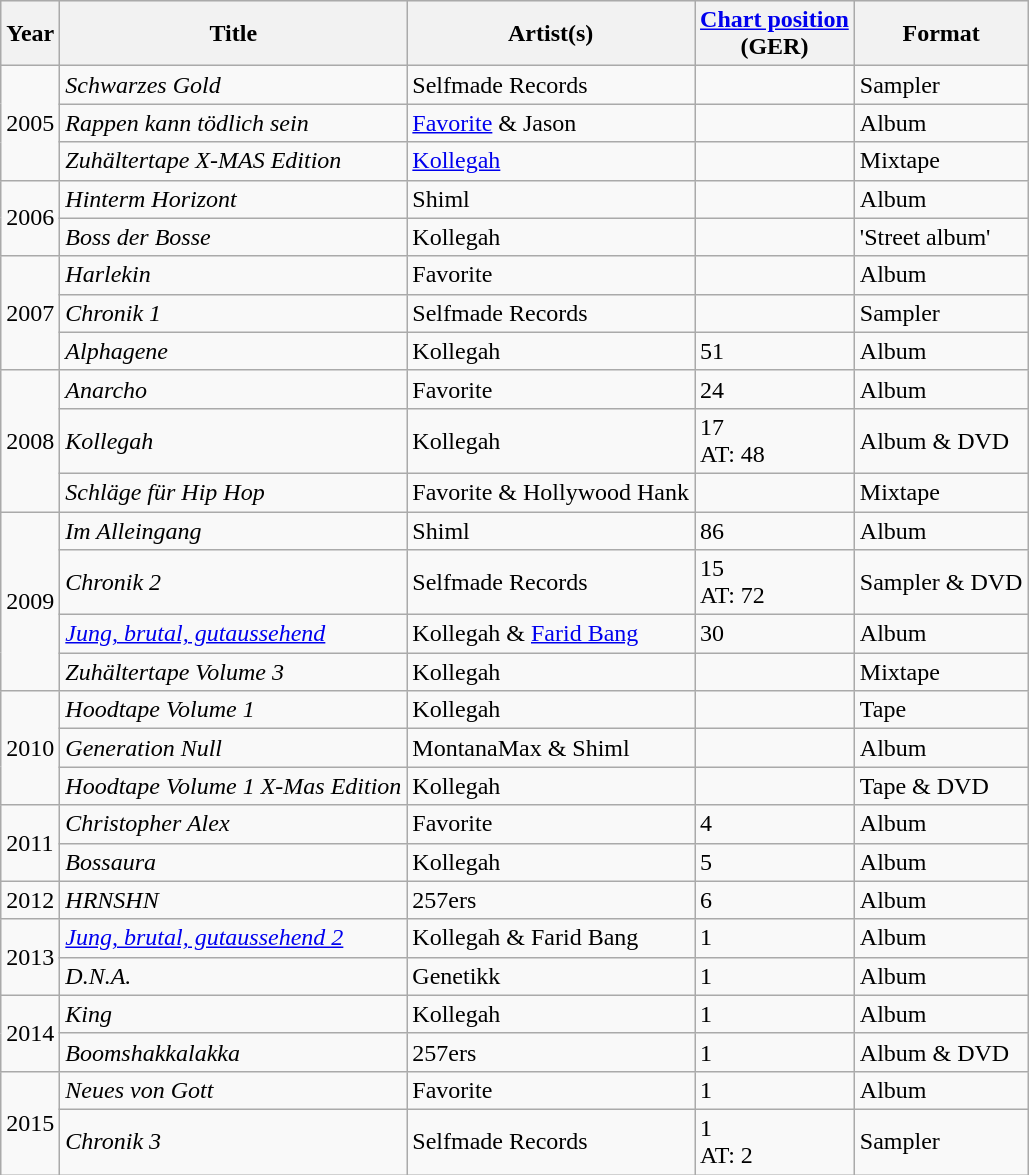<table class="wikitable">
<tr style="background-color:#efefef;">
<th>Year</th>
<th>Title</th>
<th>Artist(s)</th>
<th><a href='#'>Chart position</a><br>(GER)</th>
<th>Format</th>
</tr>
<tr>
<td rowspan="3">2005</td>
<td><em>Schwarzes Gold</em></td>
<td>Selfmade Records</td>
<td></td>
<td>Sampler</td>
</tr>
<tr>
<td><em>Rappen kann tödlich sein</em></td>
<td><a href='#'>Favorite</a> & Jason</td>
<td></td>
<td>Album</td>
</tr>
<tr>
<td><em>Zuhältertape X-MAS Edition</em></td>
<td><a href='#'>Kollegah</a></td>
<td></td>
<td>Mixtape</td>
</tr>
<tr>
<td rowspan="2">2006</td>
<td><em>Hinterm Horizont</em></td>
<td>Shiml</td>
<td></td>
<td>Album</td>
</tr>
<tr>
<td><em>Boss der Bosse</em></td>
<td>Kollegah</td>
<td></td>
<td>'Street album'</td>
</tr>
<tr>
<td rowspan="3">2007</td>
<td><em>Harlekin</em></td>
<td>Favorite</td>
<td></td>
<td>Album</td>
</tr>
<tr>
<td><em>Chronik 1</em></td>
<td>Selfmade Records</td>
<td></td>
<td>Sampler</td>
</tr>
<tr>
<td><em>Alphagene</em></td>
<td>Kollegah</td>
<td>51</td>
<td>Album</td>
</tr>
<tr>
<td rowspan="3">2008</td>
<td><em>Anarcho</em></td>
<td>Favorite</td>
<td>24</td>
<td>Album</td>
</tr>
<tr>
<td><em>Kollegah</em></td>
<td>Kollegah</td>
<td>17<br>AT: 48</td>
<td>Album & DVD</td>
</tr>
<tr>
<td><em>Schläge für Hip Hop</em></td>
<td>Favorite & Hollywood Hank</td>
<td></td>
<td>Mixtape</td>
</tr>
<tr>
<td rowspan="4">2009</td>
<td><em>Im Alleingang</em></td>
<td>Shiml</td>
<td>86</td>
<td>Album</td>
</tr>
<tr>
<td><em>Chronik 2</em></td>
<td>Selfmade Records</td>
<td>15<br>AT: 72</td>
<td>Sampler & DVD</td>
</tr>
<tr>
<td><em><a href='#'>Jung, brutal, gutaussehend</a></em></td>
<td>Kollegah & <a href='#'>Farid Bang</a></td>
<td>30</td>
<td>Album</td>
</tr>
<tr>
<td><em>Zuhältertape Volume 3</em></td>
<td>Kollegah</td>
<td></td>
<td>Mixtape</td>
</tr>
<tr>
<td rowspan="3">2010</td>
<td><em>Hoodtape Volume 1</em></td>
<td>Kollegah</td>
<td></td>
<td>Tape</td>
</tr>
<tr>
<td><em>Generation Null</em></td>
<td>MontanaMax & Shiml</td>
<td></td>
<td>Album</td>
</tr>
<tr>
<td><em>Hoodtape Volume 1 X-Mas Edition</em></td>
<td>Kollegah</td>
<td></td>
<td>Tape & DVD</td>
</tr>
<tr>
<td rowspan="2">2011</td>
<td><em>Christopher Alex</em></td>
<td>Favorite</td>
<td>4</td>
<td>Album</td>
</tr>
<tr>
<td><em>Bossaura</em></td>
<td>Kollegah</td>
<td>5</td>
<td>Album</td>
</tr>
<tr>
<td>2012</td>
<td><em>HRNSHN</em></td>
<td>257ers</td>
<td>6</td>
<td>Album</td>
</tr>
<tr>
<td rowspan="2">2013</td>
<td><em><a href='#'>Jung, brutal, gutaussehend 2</a></em></td>
<td>Kollegah & Farid Bang</td>
<td>1</td>
<td>Album</td>
</tr>
<tr>
<td><em>D.N.A.</em></td>
<td>Genetikk</td>
<td>1</td>
<td>Album</td>
</tr>
<tr>
<td rowspan="2">2014</td>
<td><em>King</em></td>
<td>Kollegah</td>
<td>1</td>
<td>Album</td>
</tr>
<tr>
<td><em>Boomshakkalakka</em></td>
<td>257ers</td>
<td>1</td>
<td>Album & DVD</td>
</tr>
<tr>
<td rowspan="2">2015</td>
<td><em>Neues von Gott</em></td>
<td>Favorite</td>
<td>1</td>
<td>Album</td>
</tr>
<tr>
<td><em>Chronik 3</em></td>
<td>Selfmade Records</td>
<td>1<br>AT: 2</td>
<td>Sampler</td>
</tr>
</table>
